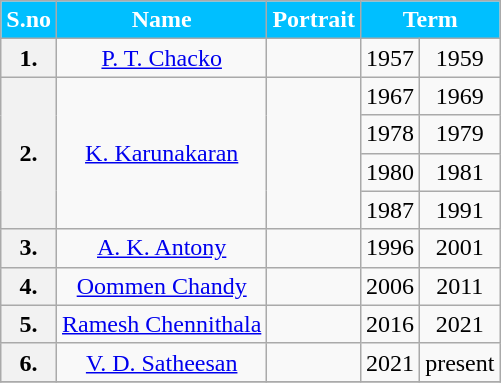<table class="wikitable sortable" style="text-align:center;">
<tr>
<th Style="background-color:#00BFFF; color:white">S.no</th>
<th Style="background-color:#00BFFF; color:white">Name</th>
<th Style="background-color:#00BFFF; color:white">Portrait</th>
<th Style="background-color:#00BFFF; color:white" colspan=2>Term</th>
</tr>
<tr>
<th>1.</th>
<td><a href='#'>P. T. Chacko</a></td>
<td></td>
<td>1957</td>
<td>1959</td>
</tr>
<tr>
<th rowspan=4>2.</th>
<td rowspan=4><a href='#'>K. Karunakaran</a></td>
<td rowspan=4></td>
<td>1967</td>
<td>1969</td>
</tr>
<tr>
<td>1978</td>
<td>1979</td>
</tr>
<tr>
<td>1980</td>
<td>1981</td>
</tr>
<tr>
<td>1987</td>
<td>1991</td>
</tr>
<tr>
<th>3.</th>
<td><a href='#'>A. K. Antony</a></td>
<td></td>
<td>1996</td>
<td>2001</td>
</tr>
<tr>
<th>4.</th>
<td><a href='#'>Oommen Chandy</a></td>
<td></td>
<td>2006</td>
<td>2011</td>
</tr>
<tr>
<th>5.</th>
<td><a href='#'>Ramesh Chennithala</a></td>
<td></td>
<td>2016</td>
<td>2021</td>
</tr>
<tr>
<th>6.</th>
<td><a href='#'>V. D. Satheesan</a></td>
<td></td>
<td>2021</td>
<td>present</td>
</tr>
<tr>
</tr>
</table>
